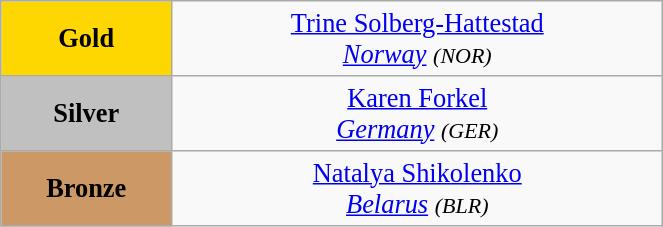<table class="wikitable" style=" text-align:center; font-size:110%;" width="35%">
<tr>
<td bgcolor="gold"><strong>Gold</strong></td>
<td> <a href='#'>Trine Solberg-Hattestad</a><br><em><a href='#'>Norway</a> <small>(NOR)</small></em></td>
</tr>
<tr>
<td bgcolor="silver"><strong>Silver</strong></td>
<td> <a href='#'>Karen Forkel</a><br><em><a href='#'>Germany</a> <small>(GER)</small></em></td>
</tr>
<tr>
<td bgcolor="CC9966"><strong>Bronze</strong></td>
<td> <a href='#'>Natalya Shikolenko</a><br><em><a href='#'>Belarus</a> <small>(BLR)</small></em></td>
</tr>
</table>
